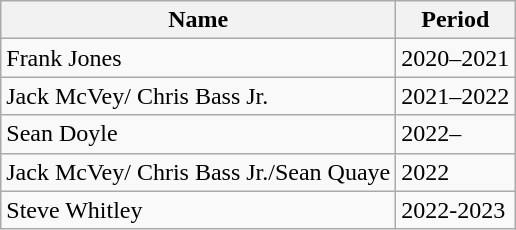<table class="wikitable">
<tr>
<th>Name</th>
<th>Period</th>
</tr>
<tr>
<td>Frank Jones</td>
<td>2020–2021</td>
</tr>
<tr>
<td>Jack McVey/ Chris Bass Jr.</td>
<td>2021–2022</td>
</tr>
<tr>
<td>Sean Doyle</td>
<td>2022–</td>
</tr>
<tr>
<td>Jack McVey/ Chris Bass Jr./Sean Quaye</td>
<td>2022</td>
</tr>
<tr>
<td>Steve Whitley</td>
<td>2022-2023</td>
</tr>
</table>
